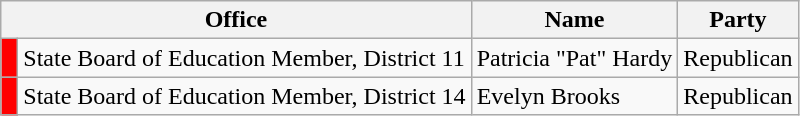<table class="wikitable">
<tr>
<th colspan="2">Office</th>
<th>Name</th>
<th>Party</th>
</tr>
<tr>
<td bgcolor="red"> </td>
<td>State Board of Education Member, District 11</td>
<td>Patricia "Pat" Hardy</td>
<td>Republican</td>
</tr>
<tr>
<td bgcolor="red"> </td>
<td>State Board of Education Member, District 14</td>
<td>Evelyn Brooks</td>
<td>Republican</td>
</tr>
</table>
